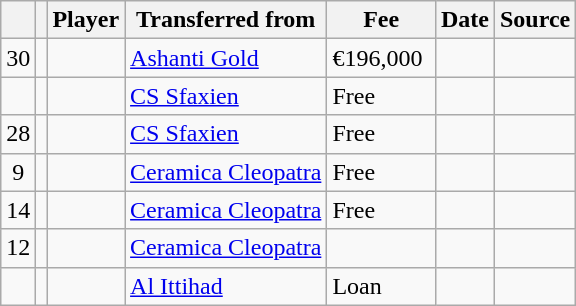<table class="wikitable plainrowheaders sortable">
<tr>
<th></th>
<th></th>
<th scope=col>Player</th>
<th>Transferred from</th>
<th !scope=col; style="width: 65px;">Fee</th>
<th scope=col>Date</th>
<th scope=col>Source</th>
</tr>
<tr>
<td align=center>30</td>
<td align=center></td>
<td></td>
<td> <a href='#'>Ashanti Gold</a></td>
<td>€196,000</td>
<td></td>
<td></td>
</tr>
<tr>
<td align=center></td>
<td align=center></td>
<td></td>
<td> <a href='#'>CS Sfaxien</a></td>
<td>Free</td>
<td></td>
<td></td>
</tr>
<tr>
<td align=center>28</td>
<td align=center></td>
<td></td>
<td> <a href='#'>CS Sfaxien</a></td>
<td>Free</td>
<td></td>
<td></td>
</tr>
<tr>
<td align=center>9</td>
<td align=center></td>
<td></td>
<td> <a href='#'>Ceramica Cleopatra</a></td>
<td>Free</td>
<td></td>
<td></td>
</tr>
<tr>
<td align=center>14</td>
<td align=center></td>
<td></td>
<td> <a href='#'>Ceramica Cleopatra</a></td>
<td>Free</td>
<td></td>
<td></td>
</tr>
<tr>
<td align=center>12</td>
<td align=center></td>
<td></td>
<td> <a href='#'>Ceramica Cleopatra</a></td>
<td></td>
<td></td>
<td></td>
</tr>
<tr>
<td align=center></td>
<td align=center></td>
<td></td>
<td> <a href='#'>Al Ittihad</a></td>
<td>Loan</td>
<td></td>
<td></td>
</tr>
</table>
